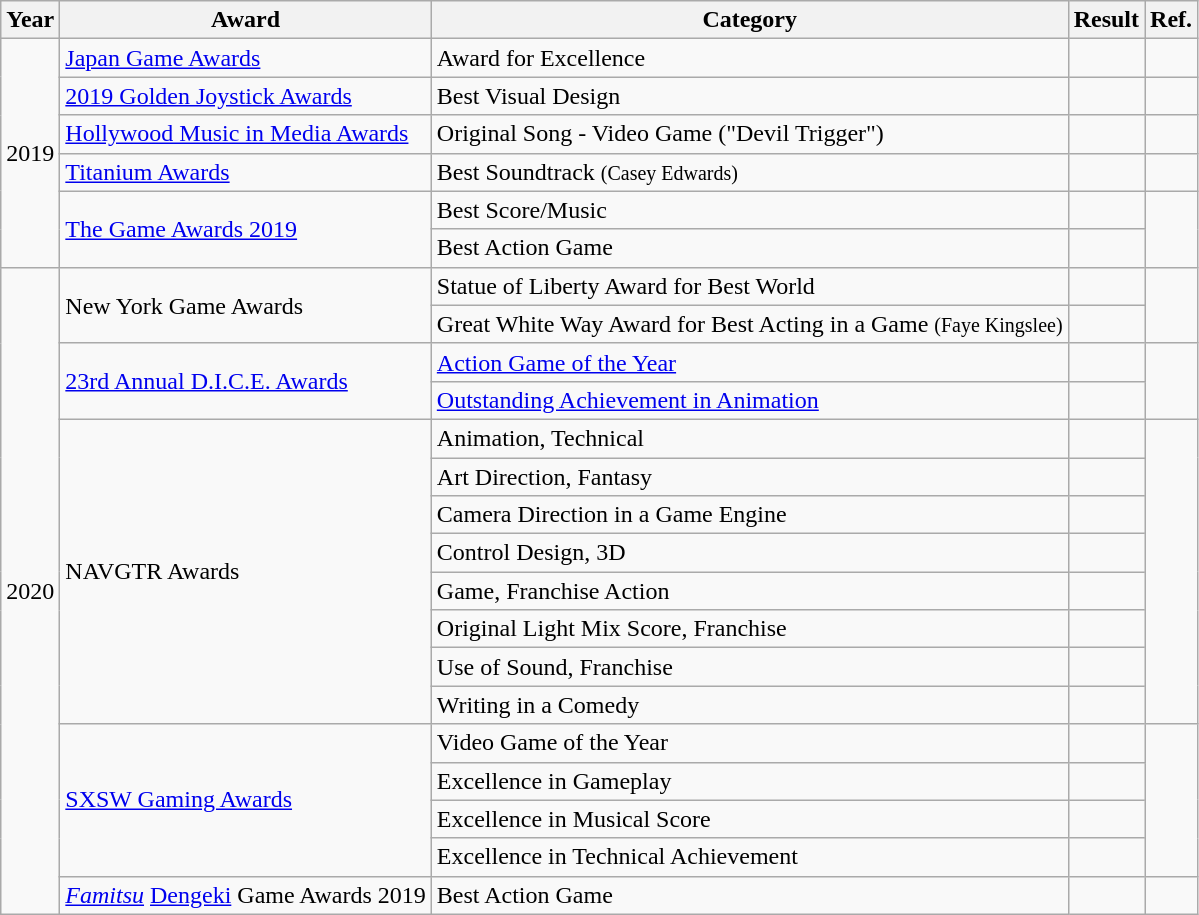<table class="wikitable sortable">
<tr>
<th>Year</th>
<th>Award</th>
<th>Category</th>
<th>Result</th>
<th class="unsortable">Ref.</th>
</tr>
<tr>
<td style="text-align:center;" rowspan="6">2019</td>
<td><a href='#'>Japan Game Awards</a></td>
<td>Award for Excellence</td>
<td></td>
<td style="text-align:center;"></td>
</tr>
<tr>
<td><a href='#'>2019 Golden Joystick Awards</a></td>
<td>Best Visual Design</td>
<td></td>
<td style="text-align:center;"></td>
</tr>
<tr>
<td><a href='#'>Hollywood Music in Media Awards</a></td>
<td>Original Song - Video Game ("Devil Trigger")</td>
<td></td>
<td style="text-align:center;"></td>
</tr>
<tr>
<td><a href='#'>Titanium Awards</a></td>
<td>Best Soundtrack <small>(Casey Edwards)</small></td>
<td></td>
<td style="text-align:center;"></td>
</tr>
<tr>
<td rowspan="2"><a href='#'>The Game Awards 2019</a></td>
<td>Best Score/Music</td>
<td></td>
<td rowspan="2" style="text-align:center;"></td>
</tr>
<tr>
<td>Best Action Game</td>
<td></td>
</tr>
<tr>
<td style="text-align:center;" rowspan="17">2020</td>
<td rowspan="2">New York Game Awards</td>
<td>Statue of Liberty Award for Best World</td>
<td></td>
<td rowspan="2" style="text-align:center;"></td>
</tr>
<tr>
<td>Great White Way Award for Best Acting in a Game <small>(Faye Kingslee)</small></td>
<td></td>
</tr>
<tr>
<td rowspan="2"><a href='#'>23rd Annual D.I.C.E. Awards</a></td>
<td><a href='#'>Action Game of the Year</a></td>
<td></td>
<td rowspan="2" style="text-align:center;"></td>
</tr>
<tr>
<td><a href='#'>Outstanding Achievement in Animation</a></td>
<td></td>
</tr>
<tr>
<td rowspan="8">NAVGTR Awards</td>
<td>Animation, Technical</td>
<td></td>
<td rowspan="8" style="text-align:center;"></td>
</tr>
<tr>
<td>Art Direction, Fantasy</td>
<td></td>
</tr>
<tr>
<td>Camera Direction in a Game Engine</td>
<td></td>
</tr>
<tr>
<td>Control Design, 3D</td>
<td></td>
</tr>
<tr>
<td>Game, Franchise Action</td>
<td></td>
</tr>
<tr>
<td>Original Light Mix Score, Franchise</td>
<td></td>
</tr>
<tr>
<td>Use of Sound, Franchise</td>
<td></td>
</tr>
<tr>
<td>Writing in a Comedy</td>
<td></td>
</tr>
<tr>
<td rowspan="4"><a href='#'>SXSW Gaming Awards</a></td>
<td>Video Game of the Year</td>
<td></td>
<td rowspan="4" style="text-align:center;"><br></td>
</tr>
<tr>
<td>Excellence in Gameplay</td>
<td></td>
</tr>
<tr>
<td>Excellence in Musical Score</td>
<td></td>
</tr>
<tr>
<td>Excellence in Technical Achievement</td>
<td></td>
</tr>
<tr>
<td><em><a href='#'>Famitsu</a></em> <a href='#'>Dengeki</a> Game Awards 2019</td>
<td>Best Action Game</td>
<td></td>
<td style="text-align:center;"></td>
</tr>
</table>
